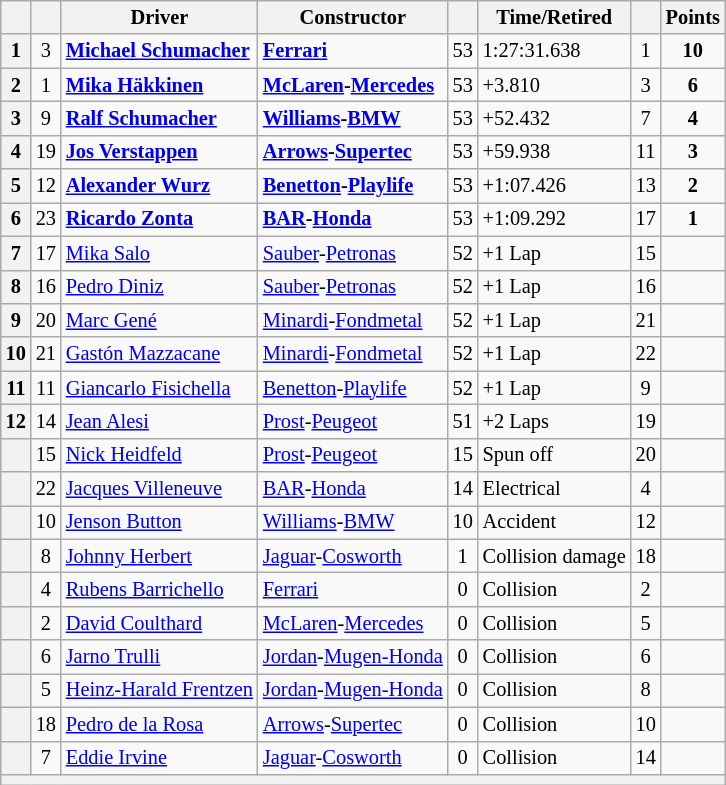<table class="wikitable sortable" style="font-size: 85%;">
<tr>
<th scope="col"></th>
<th scope="col"></th>
<th scope="col">Driver</th>
<th scope="col">Constructor</th>
<th scope="col" class="unsortable"></th>
<th scope="col" class="unsortable">Time/Retired</th>
<th scope="col"></th>
<th scope="col">Points</th>
</tr>
<tr>
<th scope="row">1</th>
<td align="center">3</td>
<td data-sort-value="SCH1"> <strong><a href='#'>Michael Schumacher</a></strong></td>
<td><strong><a href='#'>Ferrari</a></strong></td>
<td align="center">53</td>
<td>1:27:31.638</td>
<td align="center">1</td>
<td align="center"><strong>10</strong></td>
</tr>
<tr>
<th scope="row">2</th>
<td align="center">1</td>
<td data-sort-value="HAK"> <strong><a href='#'>Mika Häkkinen</a></strong></td>
<td><strong><a href='#'>McLaren</a>-<a href='#'>Mercedes</a></strong></td>
<td align="center">53</td>
<td>+3.810</td>
<td align="center">3</td>
<td align="center"><strong>6</strong></td>
</tr>
<tr>
<th scope="row">3</th>
<td align="center">9</td>
<td data-sort-value="SCH2"> <strong><a href='#'>Ralf Schumacher</a></strong></td>
<td><strong><a href='#'>Williams</a>-<a href='#'>BMW</a></strong></td>
<td align="center">53</td>
<td>+52.432</td>
<td align="center">7</td>
<td align="center"><strong>4</strong></td>
</tr>
<tr>
<th scope="row">4</th>
<td align="center">19</td>
<td data-sort-value="VER"> <strong><a href='#'>Jos Verstappen</a></strong></td>
<td><strong><a href='#'>Arrows</a>-<a href='#'>Supertec</a></strong></td>
<td align="center">53</td>
<td>+59.938</td>
<td align="center">11</td>
<td align="center"><strong>3</strong></td>
</tr>
<tr>
<th scope="row">5</th>
<td align="center">12</td>
<td data-sort-value="WUR"> <strong><a href='#'>Alexander Wurz</a></strong></td>
<td><strong><a href='#'>Benetton</a>-<a href='#'>Playlife</a></strong></td>
<td align="center">53</td>
<td>+1:07.426</td>
<td align="center">13</td>
<td align="center"><strong>2</strong></td>
</tr>
<tr>
<th scope="row">6</th>
<td align="center">23</td>
<td data-sort-value="ZON"> <strong><a href='#'>Ricardo Zonta</a></strong></td>
<td><strong><a href='#'>BAR</a>-<a href='#'>Honda</a></strong></td>
<td align="center">53</td>
<td>+1:09.292</td>
<td align="center">17</td>
<td align="center"><strong>1</strong></td>
</tr>
<tr>
<th scope="row">7</th>
<td align="center">17</td>
<td data-sort-value="SAL"> <a href='#'>Mika Salo</a></td>
<td><a href='#'>Sauber</a>-<a href='#'>Petronas</a></td>
<td align="center">52</td>
<td>+1 Lap</td>
<td align="center">15</td>
<td> </td>
</tr>
<tr>
<th scope="row">8</th>
<td align="center">16</td>
<td data-sort-value="DIN"> <a href='#'>Pedro Diniz</a></td>
<td><a href='#'>Sauber</a>-<a href='#'>Petronas</a></td>
<td align="center">52</td>
<td>+1 Lap</td>
<td align="center">16</td>
<td> </td>
</tr>
<tr>
<th scope="row">9</th>
<td align="center">20</td>
<td data-sort-value="GEN"> <a href='#'>Marc Gené</a></td>
<td><a href='#'>Minardi</a>-<a href='#'>Fondmetal</a></td>
<td align="center">52</td>
<td>+1 Lap</td>
<td align="center">21</td>
<td> </td>
</tr>
<tr>
<th scope="row">10</th>
<td align="center">21</td>
<td data-sort-value="MAZ"> <a href='#'>Gastón Mazzacane</a></td>
<td><a href='#'>Minardi</a>-<a href='#'>Fondmetal</a></td>
<td align="center">52</td>
<td>+1 Lap</td>
<td align="center">22</td>
<td> </td>
</tr>
<tr>
<th scope="row">11</th>
<td align="center">11</td>
<td data-sort-value="FIS"> <a href='#'>Giancarlo Fisichella</a></td>
<td><a href='#'>Benetton</a>-<a href='#'>Playlife</a></td>
<td align="center">52</td>
<td>+1 Lap</td>
<td align="center">9</td>
<td> </td>
</tr>
<tr>
<th scope="row">12</th>
<td align="center">14</td>
<td data-sort-value="ALE"> <a href='#'>Jean Alesi</a></td>
<td><a href='#'>Prost</a>-<a href='#'>Peugeot</a></td>
<td align="center">51</td>
<td>+2 Laps</td>
<td align="center">19</td>
<td> </td>
</tr>
<tr>
<th scope="row" data-sort-value="13"></th>
<td align="center">15</td>
<td data-sort-value="HEI"> <a href='#'>Nick Heidfeld</a></td>
<td><a href='#'>Prost</a>-<a href='#'>Peugeot</a></td>
<td align="center">15</td>
<td>Spun off</td>
<td align="center">20</td>
<td> </td>
</tr>
<tr>
<th scope="row" data-sort-value="14"></th>
<td align="center">22</td>
<td data-sort-value="VIL"> <a href='#'>Jacques Villeneuve</a></td>
<td><a href='#'>BAR</a>-<a href='#'>Honda</a></td>
<td align="center">14</td>
<td>Electrical</td>
<td align="center">4</td>
<td> </td>
</tr>
<tr>
<th scope="row" data-sort-value="15"></th>
<td align="center">10</td>
<td data-sort-value="BUT"> <a href='#'>Jenson Button</a></td>
<td><a href='#'>Williams</a>-<a href='#'>BMW</a></td>
<td align="center">10</td>
<td>Accident</td>
<td align="center">12</td>
<td> </td>
</tr>
<tr>
<th scope="row" data-sort-value="16"></th>
<td align="center">8</td>
<td data-sort-value="HER"> <a href='#'>Johnny Herbert</a></td>
<td><a href='#'>Jaguar</a>-<a href='#'>Cosworth</a></td>
<td align="center">1</td>
<td>Collision damage</td>
<td align="center">18</td>
<td> </td>
</tr>
<tr>
<th scope="row" data-sort-value="17"></th>
<td align="center">4</td>
<td data-sort-value="BAR"> <a href='#'>Rubens Barrichello</a></td>
<td><a href='#'>Ferrari</a></td>
<td align="center">0</td>
<td>Collision</td>
<td align="center">2</td>
<td> </td>
</tr>
<tr>
<th scope="row" data-sort-value="18"></th>
<td align="center">2</td>
<td data-sort-value="COU"> <a href='#'>David Coulthard</a></td>
<td><a href='#'>McLaren</a>-<a href='#'>Mercedes</a></td>
<td align="center">0</td>
<td>Collision</td>
<td align="center">5</td>
<td> </td>
</tr>
<tr>
<th scope="row" data-sort-value="19"></th>
<td align="center">6</td>
<td data-sort-value="TRU"> <a href='#'>Jarno Trulli</a></td>
<td><a href='#'>Jordan</a>-<a href='#'>Mugen-Honda</a></td>
<td align="center">0</td>
<td>Collision</td>
<td align="center">6</td>
<td> </td>
</tr>
<tr>
<th scope="row" data-sort-value="20"></th>
<td align="center">5</td>
<td data-sort-value="FRE"> <a href='#'>Heinz-Harald Frentzen</a></td>
<td><a href='#'>Jordan</a>-<a href='#'>Mugen-Honda</a></td>
<td align="center">0</td>
<td>Collision</td>
<td align="center">8</td>
<td> </td>
</tr>
<tr>
<th scope="row" data-sort-value="21"></th>
<td align="center">18</td>
<td data-sort-value="DEL"> <a href='#'>Pedro de la Rosa</a></td>
<td><a href='#'>Arrows</a>-<a href='#'>Supertec</a></td>
<td align="center">0</td>
<td>Collision</td>
<td align="center">10</td>
<td> </td>
</tr>
<tr>
<th scope="row" data-sort-value="22"></th>
<td align="center">7</td>
<td data-sort-value="IRV"> <a href='#'>Eddie Irvine</a></td>
<td><a href='#'>Jaguar</a>-<a href='#'>Cosworth</a></td>
<td align="center">0</td>
<td>Collision</td>
<td align="center">14</td>
<td> </td>
</tr>
<tr class="sortbottom">
<th colspan=8></th>
</tr>
</table>
